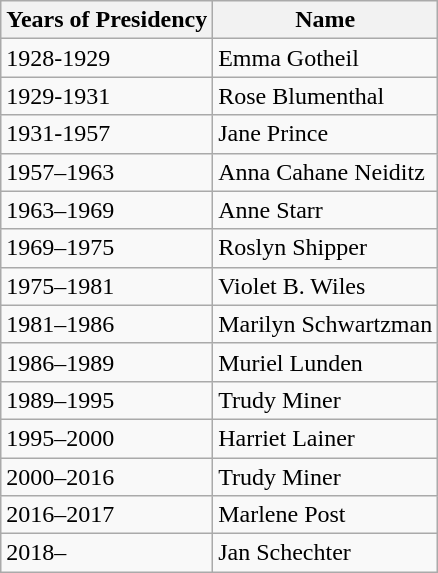<table class="wikitable">
<tr>
<th><strong>Years of Presidency</strong></th>
<th><strong>Name</strong></th>
</tr>
<tr>
<td>1928-1929</td>
<td>Emma Gotheil</td>
</tr>
<tr>
<td>1929-1931</td>
<td>Rose Blumenthal</td>
</tr>
<tr>
<td>1931-1957</td>
<td>Jane Prince</td>
</tr>
<tr>
<td>1957–1963</td>
<td>Anna Cahane Neiditz</td>
</tr>
<tr>
<td>1963–1969</td>
<td>Anne Starr</td>
</tr>
<tr>
<td>1969–1975</td>
<td>Roslyn Shipper</td>
</tr>
<tr>
<td>1975–1981</td>
<td>Violet B. Wiles</td>
</tr>
<tr>
<td>1981–1986</td>
<td>Marilyn Schwartzman</td>
</tr>
<tr>
<td>1986–1989</td>
<td>Muriel Lunden</td>
</tr>
<tr>
<td>1989–1995</td>
<td>Trudy Miner</td>
</tr>
<tr>
<td>1995–2000</td>
<td>Harriet Lainer</td>
</tr>
<tr>
<td>2000–2016</td>
<td>Trudy Miner</td>
</tr>
<tr>
<td>2016–2017</td>
<td>Marlene Post</td>
</tr>
<tr>
<td>2018–</td>
<td>Jan Schechter</td>
</tr>
</table>
